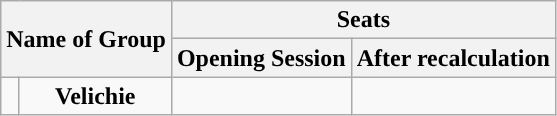<table class="wikitable">
<tr>
<th colspan="2" rowspan="2">Name of Group</th>
<th colspan="2">Seats</th>
</tr>
<tr>
<th>Opening Session</th>
<th>After recalculation</th>
</tr>
<tr>
<td style="color:inherit;background:"></td>
<td style="text-align:center"><strong>Velichie</strong></td>
<td></td>
<td></td>
</tr>
</table>
